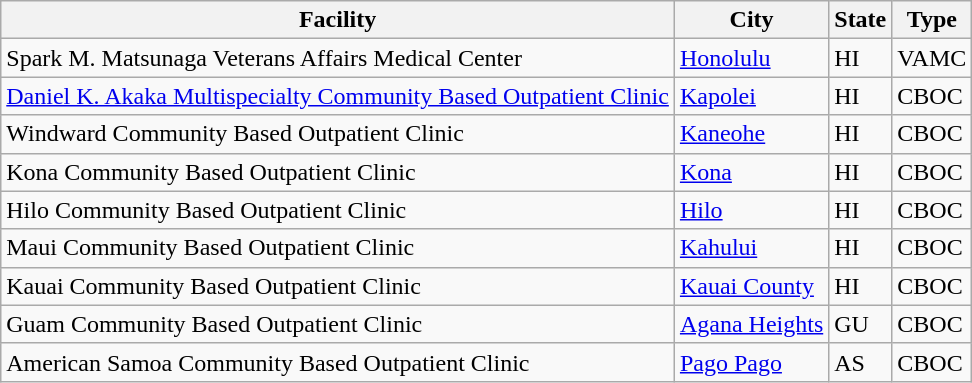<table id="VAPIHCS" class="wikitable sortable">
<tr>
<th>Facility</th>
<th>City</th>
<th>State</th>
<th>Type</th>
</tr>
<tr>
<td>Spark M. Matsunaga Veterans Affairs Medical Center</td>
<td><a href='#'>Honolulu</a></td>
<td>HI</td>
<td>VAMC</td>
</tr>
<tr>
<td><a href='#'>Daniel K. Akaka Multispecialty Community Based Outpatient Clinic</a></td>
<td><a href='#'>Kapolei</a></td>
<td>HI</td>
<td>CBOC</td>
</tr>
<tr>
<td>Windward Community Based Outpatient Clinic</td>
<td><a href='#'>Kaneohe</a></td>
<td>HI</td>
<td>CBOC</td>
</tr>
<tr>
<td>Kona Community Based Outpatient Clinic</td>
<td><a href='#'>Kona</a></td>
<td>HI</td>
<td>CBOC</td>
</tr>
<tr>
<td>Hilo Community Based Outpatient Clinic</td>
<td><a href='#'>Hilo</a></td>
<td>HI</td>
<td>CBOC</td>
</tr>
<tr>
<td>Maui Community Based Outpatient Clinic</td>
<td><a href='#'>Kahului</a></td>
<td>HI</td>
<td>CBOC</td>
</tr>
<tr>
<td>Kauai Community Based Outpatient Clinic</td>
<td><a href='#'>Kauai County</a></td>
<td>HI</td>
<td>CBOC</td>
</tr>
<tr>
<td>Guam Community Based Outpatient Clinic</td>
<td><a href='#'>Agana Heights</a></td>
<td>GU</td>
<td>CBOC</td>
</tr>
<tr>
<td>American Samoa Community Based Outpatient Clinic</td>
<td><a href='#'>Pago Pago</a></td>
<td>AS</td>
<td>CBOC</td>
</tr>
</table>
